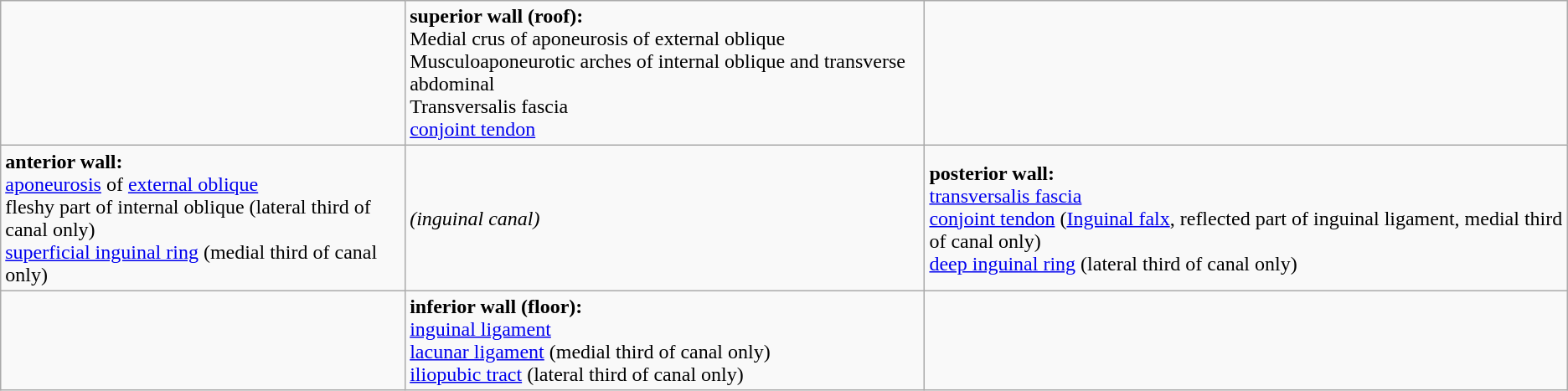<table class="wikitable">
<tr>
<td></td>
<td><strong>superior wall (roof):</strong><br> Medial crus of aponeurosis of external oblique<br>Musculoaponeurotic arches of internal oblique and transverse abdominal<br>Transversalis fascia<br><a href='#'>conjoint tendon</a></td>
</tr>
<tr>
<td><strong>anterior wall:</strong><br><a href='#'>aponeurosis</a> of <a href='#'>external oblique</a><br>fleshy part of internal oblique (lateral third of canal only)<br><a href='#'>superficial inguinal ring</a> (medial third of canal only)</td>
<td><em>(inguinal canal)</em></td>
<td><strong>posterior wall:</strong><br><a href='#'>transversalis fascia</a><br><a href='#'>conjoint tendon</a> (<a href='#'>Inguinal falx</a>, reflected part of inguinal ligament, medial third of canal only)<br><a href='#'>deep inguinal ring</a> (lateral third of canal only)</td>
</tr>
<tr>
<td></td>
<td><strong>inferior wall (floor):</strong><br><a href='#'>inguinal ligament</a><br><a href='#'>lacunar ligament</a> (medial third of canal only)<br><a href='#'>iliopubic tract</a> (lateral third of canal only)</td>
<td></td>
</tr>
</table>
